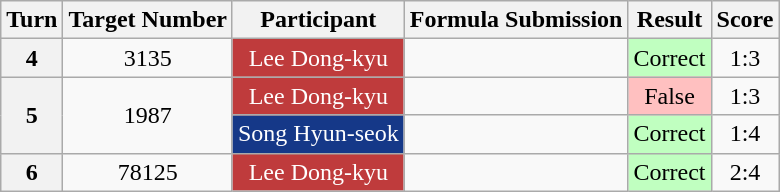<table class="wikitable" style="text-align:center">
<tr>
<th scope="col">Turn</th>
<th scope="col">Target Number</th>
<th scope="col">Participant</th>
<th scope="col">Formula Submission</th>
<th scope="col">Result</th>
<th scope="col">Score</th>
</tr>
<tr>
<th scope="row">4</th>
<td>3135</td>
<td style="background-color:#BF3B3C; color:white">Lee Dong-kyu</td>
<td></td>
<td style="background-color:#C0FFC0">Correct</td>
<td>1:3</td>
</tr>
<tr>
<th scope="row" rowspan="2">5</th>
<td rowspan="2">1987</td>
<td style="background-color:#BF3B3C; color:white">Lee Dong-kyu</td>
<td></td>
<td style="background-color:	#FFC0C0">False</td>
<td>1:3</td>
</tr>
<tr>
<td style="background-color:#153888; color:white">Song Hyun-seok</td>
<td></td>
<td style="background-color:#C0FFC0">Correct</td>
<td>1:4</td>
</tr>
<tr>
<th scope="row">6</th>
<td>78125</td>
<td style="background-color:#BF3B3C; color:white">Lee Dong-kyu</td>
<td></td>
<td style="background-color:#C0FFC0">Correct</td>
<td>2:4</td>
</tr>
</table>
